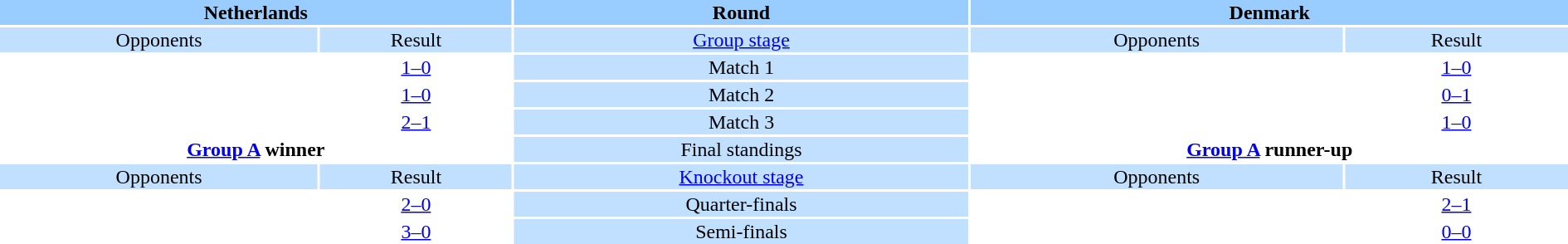<table style="text-align:center; width:100%; max-width:90em">
<tr style="vertical-align:top; background:#99CCFF">
<th colspan="2">Netherlands</th>
<th>Round</th>
<th colspan="2">Denmark</th>
</tr>
<tr style="vertical-align:top; background:#C1E0FF">
<td>Opponents</td>
<td>Result</td>
<td><a href='#'>Group stage</a></td>
<td>Opponents</td>
<td>Result</td>
</tr>
<tr>
<td align="left"></td>
<td><a href='#'>1–0</a></td>
<td style="background:#C1E0FF">Match 1</td>
<td align="left"></td>
<td><a href='#'>1–0</a></td>
</tr>
<tr>
<td align="left"></td>
<td><a href='#'>1–0</a></td>
<td style="background:#C1E0FF">Match 2</td>
<td align="left"></td>
<td><a href='#'>0–1</a></td>
</tr>
<tr>
<td align="left"></td>
<td><a href='#'>2–1</a></td>
<td style="background:#C1E0FF">Match 3</td>
<td align="left"></td>
<td><a href='#'>1–0</a></td>
</tr>
<tr>
<td colspan="2" style="text-align:center"><strong><a href='#'>Group A</a> winner</strong><br><div></div></td>
<td style="background:#C1E0FF">Final standings</td>
<td colspan="2" style="text-align:center"><strong><a href='#'>Group A</a> runner-up</strong><br><div></div></td>
</tr>
<tr style="vertical-align:top; background:#C1E0FF">
<td>Opponents</td>
<td>Result</td>
<td><a href='#'>Knockout stage</a></td>
<td>Opponents</td>
<td>Result</td>
</tr>
<tr>
<td align="left"></td>
<td><a href='#'>2–0</a></td>
<td style="background:#C1E0FF">Quarter-finals</td>
<td align="left"></td>
<td><a href='#'>2–1</a></td>
</tr>
<tr>
<td align="left"></td>
<td><a href='#'>3–0</a></td>
<td style="background:#C1E0FF">Semi-finals</td>
<td align="left"></td>
<td><a href='#'>0–0</a>  </td>
</tr>
</table>
